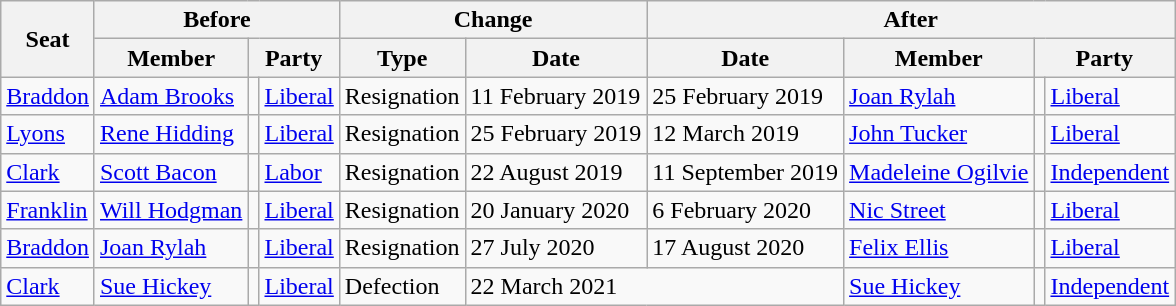<table class="wikitable sortable" style="border: none;">
<tr>
<th rowspan="2">Seat</th>
<th colspan="3">Before</th>
<th colspan="2">Change</th>
<th colspan="4">After</th>
</tr>
<tr>
<th>Member</th>
<th colspan="2">Party</th>
<th>Type</th>
<th>Date</th>
<th>Date</th>
<th>Member</th>
<th colspan="2">Party</th>
</tr>
<tr>
<td><a href='#'>Braddon</a></td>
<td><a href='#'>Adam Brooks</a></td>
<td></td>
<td><a href='#'>Liberal</a></td>
<td>Resignation</td>
<td>11 February 2019</td>
<td>25 February 2019</td>
<td><a href='#'>Joan Rylah</a></td>
<td></td>
<td><a href='#'>Liberal</a></td>
</tr>
<tr>
<td><a href='#'>Lyons</a></td>
<td><a href='#'>Rene Hidding</a></td>
<td></td>
<td><a href='#'>Liberal</a></td>
<td>Resignation</td>
<td>25 February 2019</td>
<td>12 March 2019</td>
<td><a href='#'>John Tucker</a></td>
<td></td>
<td><a href='#'>Liberal</a></td>
</tr>
<tr>
<td><a href='#'>Clark</a></td>
<td><a href='#'>Scott Bacon</a></td>
<td></td>
<td><a href='#'>Labor</a></td>
<td>Resignation</td>
<td>22 August 2019</td>
<td>11 September 2019</td>
<td><a href='#'>Madeleine Ogilvie</a></td>
<td></td>
<td><a href='#'>Independent</a></td>
</tr>
<tr>
<td><a href='#'>Franklin</a></td>
<td><a href='#'>Will Hodgman</a></td>
<td></td>
<td><a href='#'>Liberal</a></td>
<td>Resignation</td>
<td>20 January 2020</td>
<td>6 February 2020</td>
<td><a href='#'>Nic Street</a></td>
<td></td>
<td><a href='#'>Liberal</a></td>
</tr>
<tr>
<td><a href='#'>Braddon</a></td>
<td><a href='#'>Joan Rylah</a></td>
<td></td>
<td><a href='#'>Liberal</a></td>
<td>Resignation</td>
<td>27 July 2020</td>
<td>17 August 2020</td>
<td><a href='#'>Felix Ellis</a></td>
<td></td>
<td><a href='#'>Liberal</a></td>
</tr>
<tr>
<td><a href='#'>Clark</a></td>
<td><a href='#'>Sue Hickey</a></td>
<td></td>
<td><a href='#'>Liberal</a></td>
<td>Defection</td>
<td colspan=2>22 March 2021</td>
<td><a href='#'>Sue Hickey</a></td>
<td></td>
<td><a href='#'>Independent</a></td>
</tr>
<tr>
</tr>
</table>
